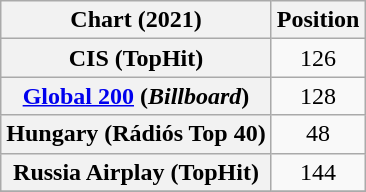<table class="wikitable sortable plainrowheaders" style="text-align:center">
<tr>
<th scope="col">Chart (2021)</th>
<th scope="col">Position</th>
</tr>
<tr>
<th scope="row">CIS (TopHit)</th>
<td>126</td>
</tr>
<tr>
<th scope="row"><a href='#'>Global 200</a> (<em>Billboard</em>)</th>
<td>128</td>
</tr>
<tr>
<th scope="row">Hungary (Rádiós Top 40)</th>
<td>48</td>
</tr>
<tr>
<th scope="row">Russia Airplay (TopHit)</th>
<td>144</td>
</tr>
<tr>
</tr>
</table>
